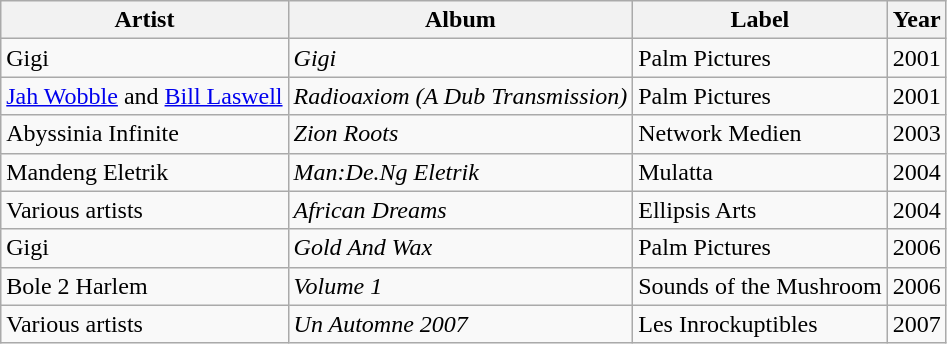<table class="wikitable sortable">
<tr>
<th>Artist</th>
<th>Album</th>
<th>Label</th>
<th>Year</th>
</tr>
<tr>
<td>Gigi</td>
<td><em>Gigi</em></td>
<td>Palm Pictures</td>
<td>2001</td>
</tr>
<tr>
<td><a href='#'>Jah Wobble</a> and <a href='#'>Bill Laswell</a></td>
<td><em>Radioaxiom (A Dub Transmission)</em></td>
<td>Palm Pictures</td>
<td>2001</td>
</tr>
<tr>
<td>Abyssinia Infinite</td>
<td><em>Zion Roots</em></td>
<td>Network Medien</td>
<td>2003</td>
</tr>
<tr>
<td>Mandeng Eletrik</td>
<td><em>Man:De.Ng Eletrik</em></td>
<td>Mulatta</td>
<td>2004</td>
</tr>
<tr>
<td>Various artists</td>
<td><em>African Dreams</em></td>
<td>Ellipsis Arts</td>
<td>2004</td>
</tr>
<tr>
<td>Gigi</td>
<td><em>Gold And Wax</em></td>
<td>Palm Pictures</td>
<td>2006</td>
</tr>
<tr>
<td>Bole 2 Harlem</td>
<td><em>Volume 1 </em></td>
<td>Sounds of the Mushroom</td>
<td>2006</td>
</tr>
<tr>
<td>Various artists</td>
<td><em>Un Automne 2007</em></td>
<td>Les Inrockuptibles</td>
<td>2007</td>
</tr>
</table>
